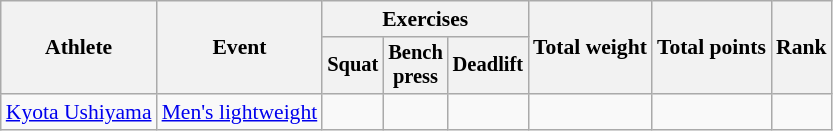<table class=wikitable style="font-size:90%">
<tr>
<th rowspan="2">Athlete</th>
<th rowspan="2">Event</th>
<th colspan="3">Exercises</th>
<th rowspan="2">Total weight</th>
<th rowspan="2">Total points</th>
<th rowspan="2">Rank</th>
</tr>
<tr style="font-size:95%">
<th>Squat</th>
<th>Bench<br>press</th>
<th>Deadlift</th>
</tr>
<tr align=center>
<td align=left><a href='#'>Kyota Ushiyama</a></td>
<td align=left><a href='#'>Men's lightweight</a></td>
<td></td>
<td></td>
<td></td>
<td></td>
<td></td>
<td></td>
</tr>
</table>
